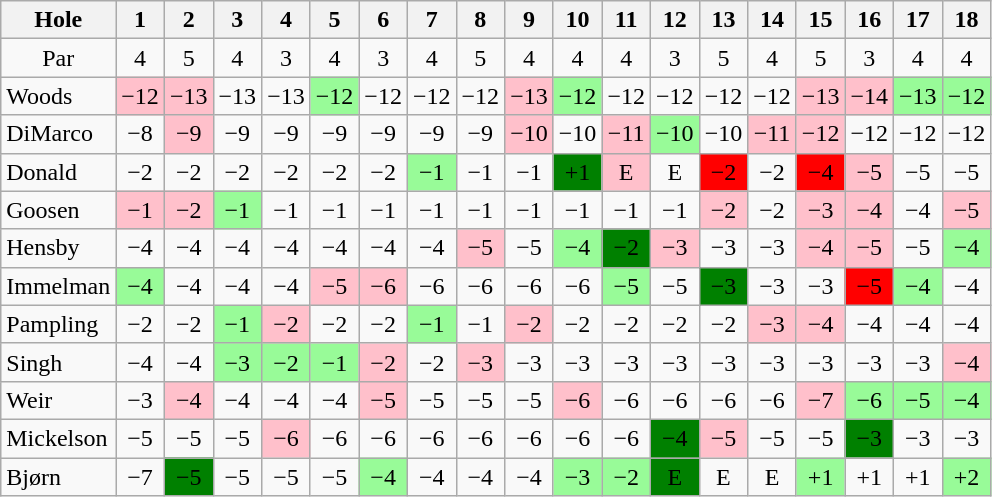<table class="wikitable" style="text-align:center">
<tr>
<th>Hole</th>
<th> 1 </th>
<th> 2 </th>
<th> 3 </th>
<th> 4 </th>
<th> 5 </th>
<th> 6 </th>
<th> 7 </th>
<th> 8 </th>
<th> 9 </th>
<th>10</th>
<th>11</th>
<th>12</th>
<th>13</th>
<th>14</th>
<th>15</th>
<th>16</th>
<th>17</th>
<th>18</th>
</tr>
<tr>
<td>Par</td>
<td>4</td>
<td>5</td>
<td>4</td>
<td>3</td>
<td>4</td>
<td>3</td>
<td>4</td>
<td>5</td>
<td>4</td>
<td>4</td>
<td>4</td>
<td>3</td>
<td>5</td>
<td>4</td>
<td>5</td>
<td>3</td>
<td>4</td>
<td>4</td>
</tr>
<tr>
<td align=left> Woods</td>
<td style="background: Pink;">−12</td>
<td style="background: Pink;">−13</td>
<td>−13</td>
<td>−13</td>
<td style="background: PaleGreen;">−12</td>
<td>−12</td>
<td>−12</td>
<td>−12</td>
<td style="background: Pink;">−13</td>
<td style="background: PaleGreen;">−12</td>
<td>−12</td>
<td>−12</td>
<td>−12</td>
<td>−12</td>
<td style="background: Pink;">−13</td>
<td style="background: Pink;">−14</td>
<td style="background: PaleGreen;">−13</td>
<td style="background: PaleGreen;">−12</td>
</tr>
<tr>
<td align=left> DiMarco</td>
<td>−8</td>
<td style="background: Pink;">−9</td>
<td>−9</td>
<td>−9</td>
<td>−9</td>
<td>−9</td>
<td>−9</td>
<td>−9</td>
<td style="background: Pink;">−10</td>
<td>−10</td>
<td style="background: Pink;">−11</td>
<td style="background: PaleGreen;">−10</td>
<td>−10</td>
<td style="background: Pink;">−11</td>
<td style="background: Pink;">−12</td>
<td>−12</td>
<td>−12</td>
<td>−12</td>
</tr>
<tr>
<td align=left> Donald</td>
<td>−2</td>
<td>−2</td>
<td>−2</td>
<td>−2</td>
<td>−2</td>
<td>−2</td>
<td style="background: PaleGreen;">−1</td>
<td>−1</td>
<td>−1</td>
<td style="background: Green;">+1</td>
<td style="background: Pink;">E</td>
<td>E</td>
<td style="background: Red;">−2</td>
<td>−2</td>
<td style="background: Red;">−4</td>
<td style="background: Pink;">−5</td>
<td>−5</td>
<td>−5</td>
</tr>
<tr>
<td align=left> Goosen</td>
<td style="background: Pink;">−1</td>
<td style="background: Pink;">−2</td>
<td style="background: PaleGreen;">−1</td>
<td>−1</td>
<td>−1</td>
<td>−1</td>
<td>−1</td>
<td>−1</td>
<td>−1</td>
<td>−1</td>
<td>−1</td>
<td>−1</td>
<td style="background: Pink;">−2</td>
<td>−2</td>
<td style="background: Pink;">−3</td>
<td style="background: Pink;">−4</td>
<td>−4</td>
<td style="background: Pink;">−5</td>
</tr>
<tr>
<td align=left> Hensby</td>
<td>−4</td>
<td>−4</td>
<td>−4</td>
<td>−4</td>
<td>−4</td>
<td>−4</td>
<td>−4</td>
<td style="background: Pink;">−5</td>
<td>−5</td>
<td style="background: PaleGreen;">−4</td>
<td style="background: Green;">−2</td>
<td style="background: Pink;">−3</td>
<td>−3</td>
<td>−3</td>
<td style="background: Pink;">−4</td>
<td style="background: Pink;">−5</td>
<td>−5</td>
<td style="background: PaleGreen;">−4</td>
</tr>
<tr>
<td align=left> Immelman</td>
<td style="background: PaleGreen;">−4</td>
<td>−4</td>
<td>−4</td>
<td>−4</td>
<td style="background: Pink;">−5</td>
<td style="background: Pink;">−6</td>
<td>−6</td>
<td>−6</td>
<td>−6</td>
<td>−6</td>
<td style="background: PaleGreen;">−5</td>
<td>−5</td>
<td style="background: Green;">−3</td>
<td>−3</td>
<td>−3</td>
<td style="background: Red;">−5</td>
<td style="background: PaleGreen;">−4</td>
<td>−4</td>
</tr>
<tr>
<td align=left> Pampling</td>
<td>−2</td>
<td>−2</td>
<td style="background: PaleGreen;">−1</td>
<td style="background: Pink;">−2</td>
<td>−2</td>
<td>−2</td>
<td style="background: PaleGreen;">−1</td>
<td>−1</td>
<td style="background: Pink;">−2</td>
<td>−2</td>
<td>−2</td>
<td>−2</td>
<td>−2</td>
<td style="background: Pink;">−3</td>
<td style="background: Pink;">−4</td>
<td>−4</td>
<td>−4</td>
<td>−4</td>
</tr>
<tr>
<td align=left> Singh</td>
<td>−4</td>
<td>−4</td>
<td style="background: PaleGreen;">−3</td>
<td style="background: PaleGreen;">−2</td>
<td style="background: PaleGreen;">−1</td>
<td style="background: Pink;">−2</td>
<td>−2</td>
<td style="background: Pink;">−3</td>
<td>−3</td>
<td>−3</td>
<td>−3</td>
<td>−3</td>
<td>−3</td>
<td>−3</td>
<td>−3</td>
<td>−3</td>
<td>−3</td>
<td style="background: Pink;">−4</td>
</tr>
<tr>
<td align=left> Weir</td>
<td>−3</td>
<td style="background: Pink;">−4</td>
<td>−4</td>
<td>−4</td>
<td>−4</td>
<td style="background: Pink;">−5</td>
<td>−5</td>
<td>−5</td>
<td>−5</td>
<td style="background: Pink;">−6</td>
<td>−6</td>
<td>−6</td>
<td>−6</td>
<td>−6</td>
<td style="background: Pink;">−7</td>
<td style="background: PaleGreen;">−6</td>
<td style="background: PaleGreen;">−5</td>
<td style="background: PaleGreen;">−4</td>
</tr>
<tr>
<td align=left> Mickelson</td>
<td>−5</td>
<td>−5</td>
<td>−5</td>
<td style="background: Pink;">−6</td>
<td>−6</td>
<td>−6</td>
<td>−6</td>
<td>−6</td>
<td>−6</td>
<td>−6</td>
<td>−6</td>
<td style="background: Green;">−4</td>
<td style="background: Pink;">−5</td>
<td>−5</td>
<td>−5</td>
<td style="background: Green;">−3</td>
<td>−3</td>
<td>−3</td>
</tr>
<tr>
<td align=left> Bjørn</td>
<td>−7</td>
<td style="background: Green;">−5</td>
<td>−5</td>
<td>−5</td>
<td>−5</td>
<td style="background: PaleGreen;">−4</td>
<td>−4</td>
<td>−4</td>
<td>−4</td>
<td style="background: PaleGreen;">−3</td>
<td style="background: PaleGreen;">−2</td>
<td style="background: Green;">E</td>
<td>E</td>
<td>E</td>
<td style="background: PaleGreen;">+1</td>
<td>+1</td>
<td>+1</td>
<td style="background: PaleGreen;">+2</td>
</tr>
</table>
